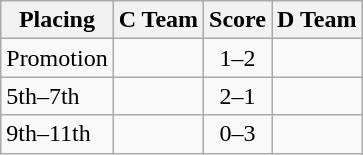<table class=wikitable style="border:1px solid #AAAAAA;">
<tr>
<th>Placing</th>
<th>C Team</th>
<th>Score</th>
<th>D Team</th>
</tr>
<tr>
<td>Promotion</td>
<td></td>
<td align="center">1–2</td>
<td><strong></strong></td>
</tr>
<tr>
<td>5th–7th</td>
<td></td>
<td align="center">2–1</td>
<td></td>
</tr>
<tr>
<td>9th–11th</td>
<td></td>
<td align="center">0–3</td>
<td></td>
</tr>
</table>
